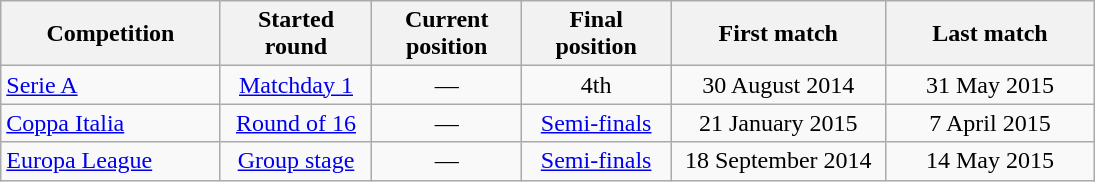<table class="wikitable" style="text-align:center; width:730px;">
<tr>
<th style="text-align:center; width:150px;">Competition</th>
<th style="text-align:center; width:100px;">Started round</th>
<th style="text-align:center; width:100px;">Current <br> position</th>
<th style="text-align:center; width:100px;">Final <br> position</th>
<th style="text-align:center; width:150px;">First match</th>
<th style="text-align:center; width:150px;">Last match</th>
</tr>
<tr>
<td style="text-align:left;"><a href='#'>Serie A</a></td>
<td><a href='#'>Matchday 1</a></td>
<td>—</td>
<td>4th</td>
<td>30 August 2014</td>
<td>31 May 2015</td>
</tr>
<tr>
<td style="text-align:left;"><a href='#'>Coppa Italia</a></td>
<td><a href='#'>Round of 16</a></td>
<td>—</td>
<td><a href='#'>Semi-finals</a></td>
<td>21 January 2015</td>
<td>7 April 2015</td>
</tr>
<tr>
<td style="text-align:left;"><a href='#'>Europa League</a></td>
<td><a href='#'>Group stage</a></td>
<td>—</td>
<td><a href='#'>Semi-finals</a></td>
<td>18 September 2014</td>
<td>14 May 2015</td>
</tr>
</table>
